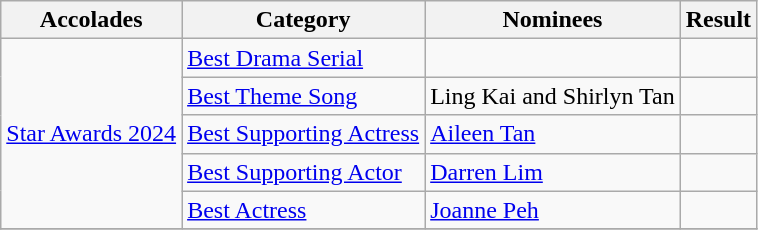<table class="wikitable sortable">
<tr>
<th>Accolades</th>
<th>Category</th>
<th>Nominees</th>
<th>Result</th>
</tr>
<tr>
<td rowspan="5"><a href='#'>Star Awards 2024</a></td>
<td><a href='#'>Best Drama Serial</a></td>
<td></td>
<td></td>
</tr>
<tr>
<td><a href='#'>Best Theme Song</a></td>
<td>Ling Kai and Shirlyn Tan</td>
<td></td>
</tr>
<tr>
<td><a href='#'>Best Supporting Actress</a></td>
<td><a href='#'>Aileen Tan</a></td>
<td></td>
</tr>
<tr>
<td><a href='#'>Best Supporting Actor</a></td>
<td><a href='#'>Darren Lim</a></td>
<td></td>
</tr>
<tr>
<td><a href='#'>Best Actress</a></td>
<td><a href='#'>Joanne Peh</a></td>
<td></td>
</tr>
<tr>
</tr>
</table>
